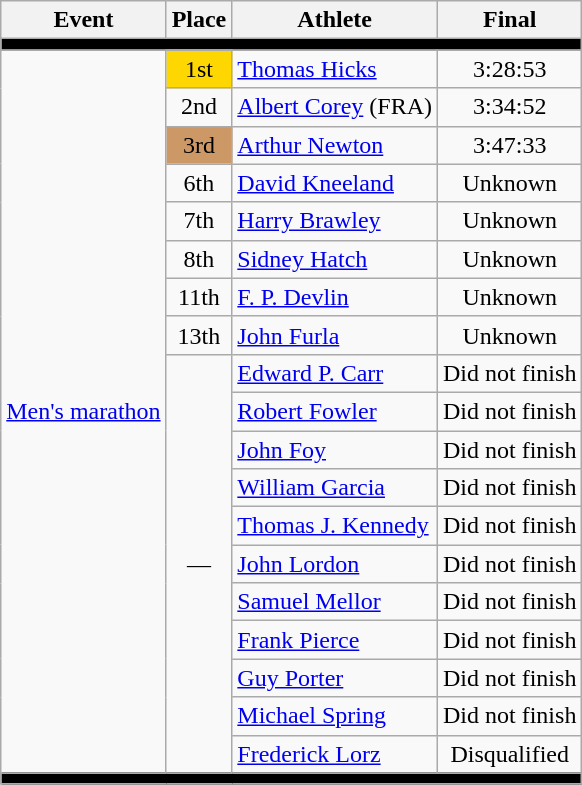<table class=wikitable>
<tr>
<th>Event</th>
<th>Place</th>
<th>Athlete</th>
<th>Final</th>
</tr>
<tr bgcolor=black>
<td colspan=4></td>
</tr>
<tr align=center>
<td rowspan=19><a href='#'>Men's marathon</a></td>
<td bgcolor=gold>1st</td>
<td align=left><a href='#'>Thomas Hicks</a></td>
<td>3:28:53</td>
</tr>
<tr align=center>
<td>2nd</td>
<td align=left><a href='#'>Albert Corey</a> (FRA)</td>
<td>3:34:52</td>
</tr>
<tr align=center>
<td bgcolor=cc9966>3rd</td>
<td align=left><a href='#'>Arthur Newton</a></td>
<td>3:47:33</td>
</tr>
<tr align=center>
<td>6th</td>
<td align=left><a href='#'>David Kneeland</a></td>
<td>Unknown</td>
</tr>
<tr align=center>
<td>7th</td>
<td align=left><a href='#'>Harry Brawley</a></td>
<td>Unknown</td>
</tr>
<tr align=center>
<td>8th</td>
<td align=left><a href='#'>Sidney Hatch</a></td>
<td>Unknown</td>
</tr>
<tr align=center>
<td>11th</td>
<td align=left><a href='#'>F. P. Devlin</a></td>
<td>Unknown</td>
</tr>
<tr align=center>
<td>13th</td>
<td align=left><a href='#'>John Furla</a></td>
<td>Unknown</td>
</tr>
<tr align=center>
<td rowspan=11>—</td>
<td align=left><a href='#'>Edward P. Carr</a></td>
<td>Did not finish</td>
</tr>
<tr align=center>
<td align=left><a href='#'>Robert Fowler</a></td>
<td>Did not finish</td>
</tr>
<tr align=center>
<td align=left><a href='#'>John Foy</a></td>
<td>Did not finish</td>
</tr>
<tr align=center>
<td align=left><a href='#'>William Garcia</a></td>
<td>Did not finish</td>
</tr>
<tr align=center>
<td align=left><a href='#'>Thomas J. Kennedy</a></td>
<td>Did not finish</td>
</tr>
<tr align=center>
<td align=left><a href='#'>John Lordon</a></td>
<td>Did not finish</td>
</tr>
<tr align=center>
<td align=left><a href='#'>Samuel Mellor</a></td>
<td>Did not finish</td>
</tr>
<tr align=center>
<td align=left><a href='#'>Frank Pierce</a></td>
<td>Did not finish</td>
</tr>
<tr align=center>
<td align=left><a href='#'>Guy Porter</a></td>
<td>Did not finish</td>
</tr>
<tr align=center>
<td align=left><a href='#'>Michael Spring</a></td>
<td>Did not finish</td>
</tr>
<tr align=center>
<td align=left><a href='#'>Frederick Lorz</a></td>
<td>Disqualified</td>
</tr>
<tr bgcolor=black>
<td colspan=4></td>
</tr>
</table>
